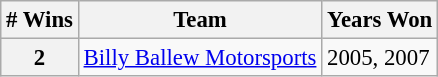<table class="wikitable" style="font-size: 95%;">
<tr>
<th># Wins</th>
<th>Team</th>
<th>Years Won</th>
</tr>
<tr>
<th>2</th>
<td><a href='#'>Billy Ballew Motorsports</a></td>
<td>2005, 2007</td>
</tr>
</table>
